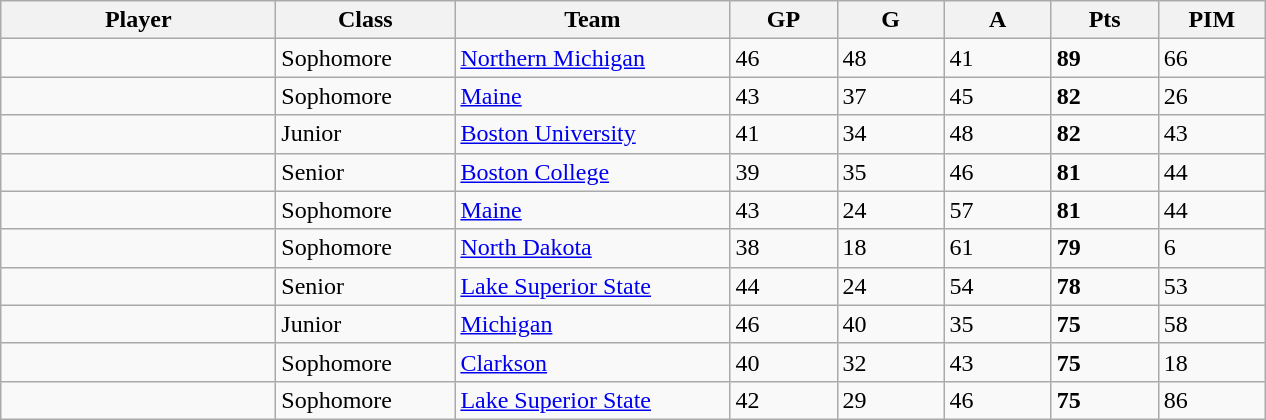<table class="wikitable sortable">
<tr>
<th style="width: 11em;">Player</th>
<th style="width: 7em;">Class</th>
<th style="width: 11em;">Team</th>
<th style="width: 4em;">GP</th>
<th style="width: 4em;">G</th>
<th style="width: 4em;">A</th>
<th style="width: 4em;">Pts</th>
<th style="width: 4em;">PIM</th>
</tr>
<tr>
<td></td>
<td>Sophomore</td>
<td><a href='#'>Northern Michigan</a></td>
<td>46</td>
<td>48</td>
<td>41</td>
<td><strong>89</strong></td>
<td>66</td>
</tr>
<tr>
<td></td>
<td>Sophomore</td>
<td><a href='#'>Maine</a></td>
<td>43</td>
<td>37</td>
<td>45</td>
<td><strong>82</strong></td>
<td>26</td>
</tr>
<tr>
<td></td>
<td>Junior</td>
<td><a href='#'>Boston University</a></td>
<td>41</td>
<td>34</td>
<td>48</td>
<td><strong>82</strong></td>
<td>43</td>
</tr>
<tr>
<td></td>
<td>Senior</td>
<td><a href='#'>Boston College</a></td>
<td>39</td>
<td>35</td>
<td>46</td>
<td><strong>81</strong></td>
<td>44</td>
</tr>
<tr>
<td></td>
<td>Sophomore</td>
<td><a href='#'>Maine</a></td>
<td>43</td>
<td>24</td>
<td>57</td>
<td><strong>81</strong></td>
<td>44</td>
</tr>
<tr>
<td></td>
<td>Sophomore</td>
<td><a href='#'>North Dakota</a></td>
<td>38</td>
<td>18</td>
<td>61</td>
<td><strong>79</strong></td>
<td>6</td>
</tr>
<tr>
<td></td>
<td>Senior</td>
<td><a href='#'>Lake Superior State</a></td>
<td>44</td>
<td>24</td>
<td>54</td>
<td><strong>78</strong></td>
<td>53</td>
</tr>
<tr>
<td></td>
<td>Junior</td>
<td><a href='#'>Michigan</a></td>
<td>46</td>
<td>40</td>
<td>35</td>
<td><strong>75</strong></td>
<td>58</td>
</tr>
<tr>
<td></td>
<td>Sophomore</td>
<td><a href='#'>Clarkson</a></td>
<td>40</td>
<td>32</td>
<td>43</td>
<td><strong>75</strong></td>
<td>18</td>
</tr>
<tr>
<td></td>
<td>Sophomore</td>
<td><a href='#'>Lake Superior State</a></td>
<td>42</td>
<td>29</td>
<td>46</td>
<td><strong>75</strong></td>
<td>86</td>
</tr>
</table>
